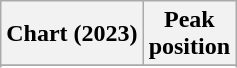<table class="wikitable sortable plainrowheaders" style="text-align:center">
<tr>
<th scope="col">Chart (2023)</th>
<th scope="col">Peak<br>position</th>
</tr>
<tr>
</tr>
<tr>
</tr>
<tr>
</tr>
<tr>
</tr>
</table>
